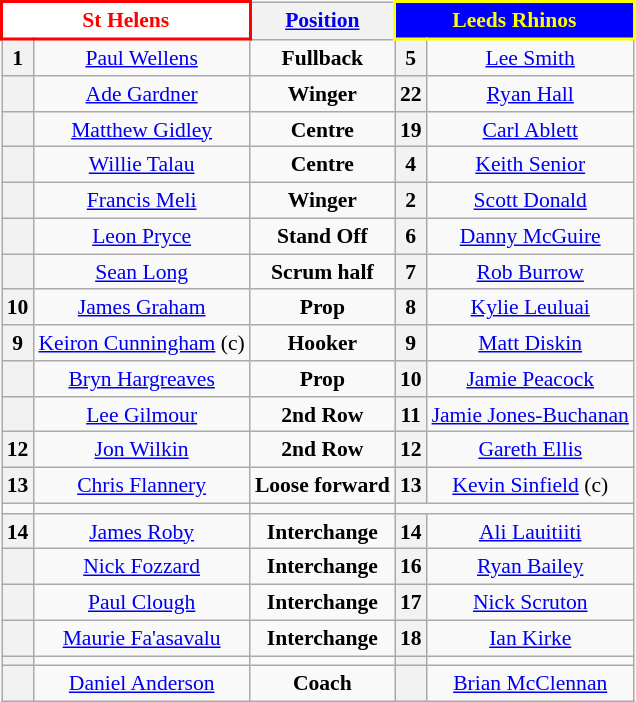<table class="wikitable" style="float:right; font-size:90%;">
<tr>
<th colspan="2"  style="width:138px; background:white; color:red; border:2px solid red;"><strong>St Helens</strong></th>
<th><a href='#'>Position</a></th>
<th colspan="2"  style="width:138px; background:blue; color:yellow; border:2px solid yellow;"><strong>Leeds Rhinos</strong></th>
</tr>
<tr>
<th>1</th>
<td style="text-align:center;"> <a href='#'>Paul Wellens</a></td>
<td style="text-align:center;"><strong>Fullback</strong></td>
<th>5</th>
<td style="text-align:center;"> <a href='#'>Lee Smith</a></td>
</tr>
<tr>
<th></th>
<td style="text-align:center;"> <a href='#'>Ade Gardner</a></td>
<td style="text-align:center;"><strong>Winger</strong></td>
<th>22</th>
<td style="text-align:center;"> <a href='#'>Ryan Hall</a></td>
</tr>
<tr style="text-align:center;">
<th></th>
<td> <a href='#'>Matthew Gidley</a></td>
<td><strong>Centre</strong></td>
<th>19</th>
<td> <a href='#'>Carl Ablett</a></td>
</tr>
<tr style="text-align:center;">
<th></th>
<td> <a href='#'>Willie Talau</a></td>
<td><strong>Centre</strong></td>
<th>4</th>
<td> <a href='#'>Keith Senior</a></td>
</tr>
<tr style="text-align:center;">
<th></th>
<td> <a href='#'>Francis Meli</a></td>
<td><strong>Winger</strong></td>
<th>2</th>
<td> <a href='#'>Scott Donald</a></td>
</tr>
<tr style="text-align:center;">
<th></th>
<td> <a href='#'>Leon Pryce</a></td>
<td><strong>Stand Off</strong></td>
<th>6</th>
<td> <a href='#'>Danny McGuire</a></td>
</tr>
<tr style="text-align:center;">
<th></th>
<td> <a href='#'>Sean Long</a></td>
<td><strong>Scrum half</strong></td>
<th>7</th>
<td> <a href='#'>Rob Burrow</a></td>
</tr>
<tr>
<th>10</th>
<td style="text-align:center;"> <a href='#'>James Graham</a></td>
<td style="text-align:center;"><strong>Prop</strong></td>
<th>8</th>
<td style="text-align:center;"> <a href='#'>Kylie Leuluai</a></td>
</tr>
<tr style="text-align:center;">
<th>9</th>
<td> <a href='#'>Keiron Cunningham</a> (c)</td>
<td><strong>Hooker</strong></td>
<th>9</th>
<td> <a href='#'>Matt Diskin</a></td>
</tr>
<tr style="text-align:center;">
<th></th>
<td> <a href='#'>Bryn Hargreaves</a></td>
<td><strong>Prop</strong></td>
<th>10</th>
<td> <a href='#'>Jamie Peacock</a></td>
</tr>
<tr style="text-align:center;">
<th></th>
<td> <a href='#'>Lee Gilmour</a></td>
<td><strong>2nd Row</strong></td>
<th>11</th>
<td> <a href='#'>Jamie Jones-Buchanan</a></td>
</tr>
<tr style="text-align:center;">
<th>12</th>
<td> <a href='#'>Jon Wilkin</a></td>
<td><strong>2nd Row</strong></td>
<th>12</th>
<td> <a href='#'>Gareth Ellis</a></td>
</tr>
<tr>
<th>13</th>
<td style="text-align:center;"> <a href='#'>Chris Flannery</a></td>
<td style="text-align:center;"><strong>Loose forward</strong></td>
<th>13</th>
<td style="text-align:center;"> <a href='#'>Kevin Sinfield</a> (c)</td>
</tr>
<tr style="text-align:center;">
<td></td>
<td></td>
<td></td>
</tr>
<tr style="text-align:center;">
<th>14</th>
<td> <a href='#'>James Roby</a></td>
<td><strong>Interchange</strong></td>
<th>14</th>
<td> <a href='#'>Ali Lauitiiti</a></td>
</tr>
<tr>
<th></th>
<td style="text-align:center;"> <a href='#'>Nick Fozzard</a></td>
<td style="text-align:center;"><strong>Interchange</strong></td>
<th>16</th>
<td style="text-align:center;"> <a href='#'>Ryan Bailey</a></td>
</tr>
<tr style="text-align:center;">
<th></th>
<td> <a href='#'>Paul Clough</a></td>
<td><strong>Interchange</strong></td>
<th>17</th>
<td> <a href='#'>Nick Scruton</a></td>
</tr>
<tr style="text-align:center;">
<th></th>
<td> <a href='#'>Maurie Fa'asavalu</a></td>
<td><strong>Interchange</strong></td>
<th>18</th>
<td> <a href='#'>Ian Kirke</a></td>
</tr>
<tr style="text-align:center;">
<th></th>
<td></td>
<td></td>
<th></th>
<td></td>
</tr>
<tr>
<th></th>
<td style="text-align:center;"> <a href='#'>Daniel Anderson</a></td>
<td style="text-align:center;"><strong>Coach</strong></td>
<th></th>
<td style="text-align:center;"> <a href='#'>Brian McClennan</a></td>
</tr>
</table>
